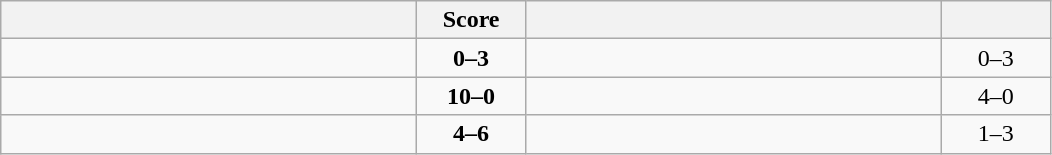<table class="wikitable" style="text-align: center; ">
<tr>
<th align="right" width="270"></th>
<th width="65">Score</th>
<th align="left" width="270"></th>
<th width="65"></th>
</tr>
<tr>
<td align="left"></td>
<td><strong>0–3</strong></td>
<td align="left"><strong></strong></td>
<td>0–3 <strong></strong></td>
</tr>
<tr>
<td align="left"><strong></strong></td>
<td><strong>10–0</strong></td>
<td align="left"></td>
<td>4–0 <strong></strong></td>
</tr>
<tr>
<td align="left"></td>
<td><strong>4–6</strong></td>
<td align="left"><strong></strong></td>
<td>1–3 <strong></strong></td>
</tr>
</table>
